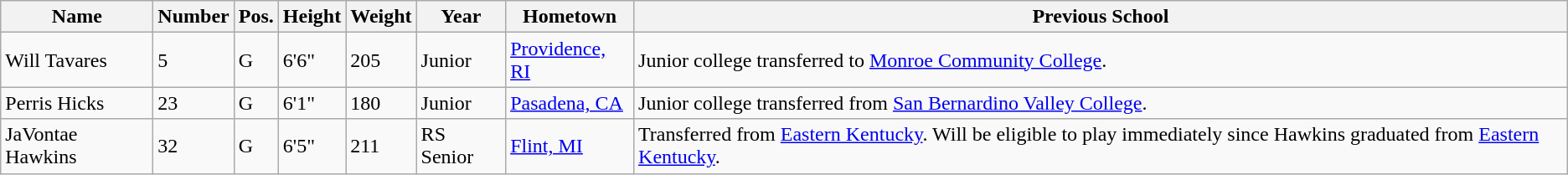<table class="wikitable sortable" border="1">
<tr>
<th>Name</th>
<th>Number</th>
<th>Pos.</th>
<th>Height</th>
<th>Weight</th>
<th>Year</th>
<th>Hometown</th>
<th class="unsortable">Previous School</th>
</tr>
<tr>
<td>Will Tavares</td>
<td>5</td>
<td>G</td>
<td>6'6"</td>
<td>205</td>
<td>Junior</td>
<td><a href='#'>Providence, RI</a></td>
<td>Junior college transferred to <a href='#'>Monroe Community College</a>.</td>
</tr>
<tr>
<td>Perris Hicks</td>
<td>23</td>
<td>G</td>
<td>6'1"</td>
<td>180</td>
<td>Junior</td>
<td><a href='#'>Pasadena, CA</a></td>
<td>Junior college transferred from <a href='#'>San Bernardino Valley College</a>.</td>
</tr>
<tr>
<td>JaVontae Hawkins</td>
<td>32</td>
<td>G</td>
<td>6'5"</td>
<td>211</td>
<td>RS Senior</td>
<td><a href='#'>Flint, MI</a></td>
<td>Transferred from <a href='#'>Eastern Kentucky</a>. Will be eligible to play immediately since Hawkins graduated from <a href='#'>Eastern Kentucky</a>.</td>
</tr>
</table>
